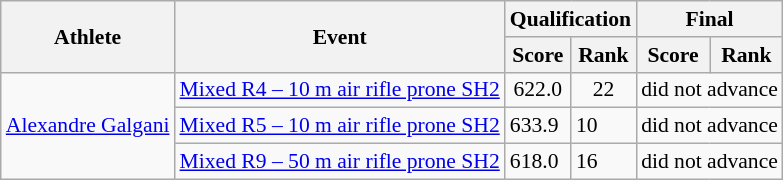<table class=wikitable style="font-size:90%">
<tr>
<th rowspan="2">Athlete</th>
<th rowspan="2">Event</th>
<th colspan="2">Qualification</th>
<th colspan="2">Final</th>
</tr>
<tr>
<th>Score</th>
<th>Rank</th>
<th>Score</th>
<th>Rank</th>
</tr>
<tr align=center>
<td align=left rowspan=3><a href='#'>Alexandre Galgani</a></td>
<td align=left><a href='#'>Mixed R4 – 10 m air rifle prone SH2</a></td>
<td>622.0</td>
<td>22</td>
<td colspan=2>did not advance</td>
</tr>
<tr>
<td><a href='#'>Mixed R5 – 10 m air rifle prone SH2</a></td>
<td>633.9</td>
<td>10</td>
<td colspan=2>did not advance</td>
</tr>
<tr>
<td><a href='#'>Mixed R9 – 50 m air rifle prone SH2</a></td>
<td>618.0</td>
<td>16</td>
<td colspan=2>did not advance</td>
</tr>
</table>
